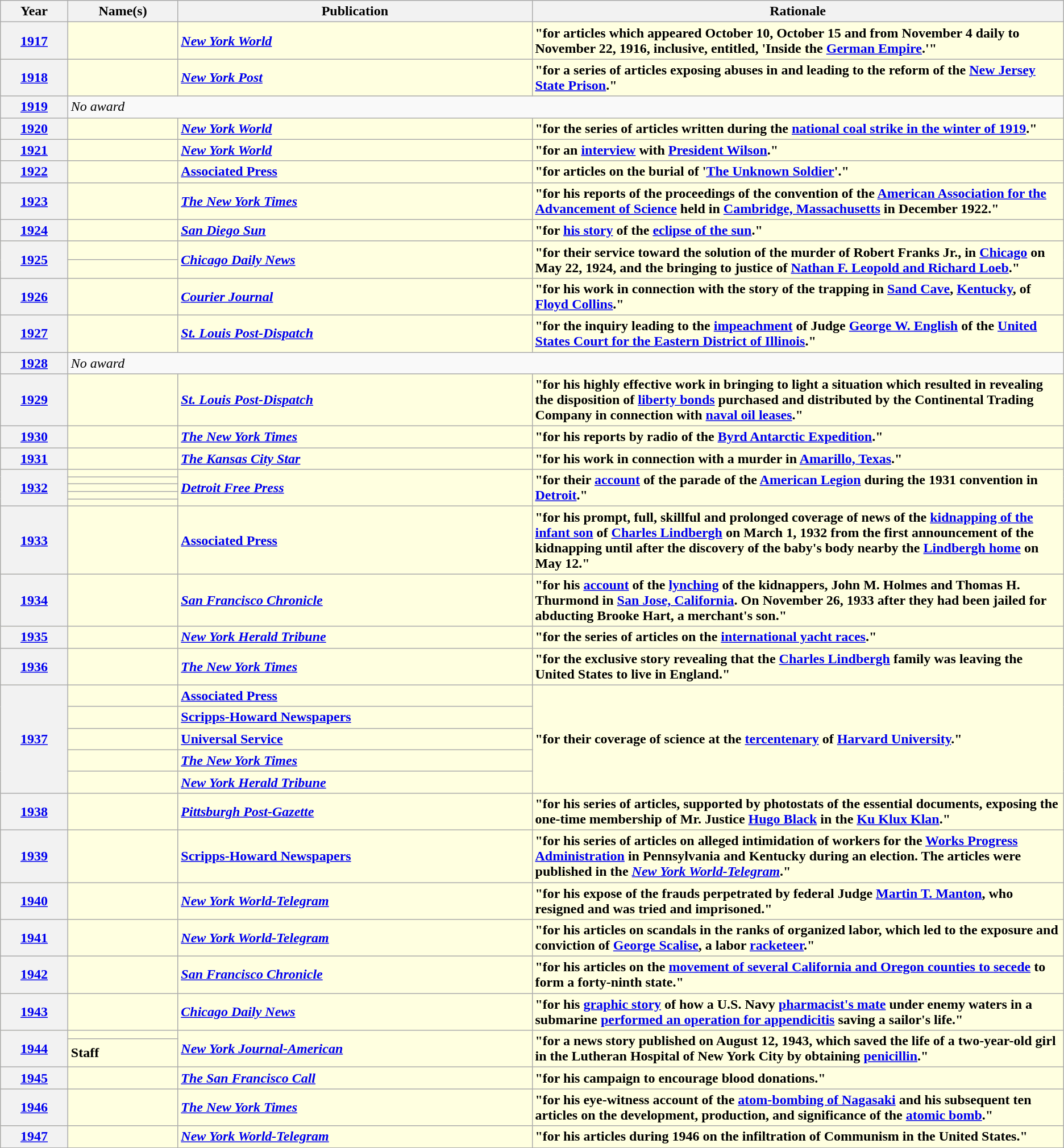<table class="wikitable sortable">
<tr style="vertical-align:bottom;">
<th>Year</th>
<th>Name(s)</th>
<th>Publication</th>
<th width=50%>Rationale</th>
</tr>
<tr style="background-color:lightyellow;">
<th><strong><a href='#'>1917</a></strong></th>
<td><strong></strong></td>
<td><strong><em><a href='#'>New York World</a></em></strong></td>
<td><strong>"for articles which appeared October 10, October 15 and from November 4 daily to November 22, 1916, inclusive, entitled, 'Inside the <a href='#'>German Empire</a>.'"</strong></td>
</tr>
<tr style="background-color:lightyellow;">
<th><strong><a href='#'>1918</a></strong></th>
<td><strong></strong></td>
<td><strong><em><a href='#'>New York Post</a></em></strong></td>
<td><strong>"for a series of articles exposing abuses in and leading to the reform of the <a href='#'>New Jersey State Prison</a>."</strong></td>
</tr>
<tr>
<th><strong><a href='#'>1919</a></strong></th>
<td colspan=3><em>No award</em></td>
</tr>
<tr style="background-color:lightyellow;">
<th><strong><a href='#'>1920</a></strong></th>
<td><strong></strong></td>
<td><strong><em><a href='#'>New York World</a></em></strong></td>
<td><strong>"for the series of articles written during the <a href='#'>national coal strike in the winter of 1919</a>."</strong></td>
</tr>
<tr style="background-color:lightyellow;">
<th><strong><a href='#'>1921</a></strong></th>
<td><strong></strong></td>
<td><strong><em><a href='#'>New York World</a></em></strong></td>
<td><strong>"for an <a href='#'>interview</a> with <a href='#'>President Wilson</a>."</strong></td>
</tr>
<tr style="background-color:lightyellow;">
<th><strong><a href='#'>1922</a></strong></th>
<td><strong></strong></td>
<td><strong><a href='#'>Associated Press</a></strong></td>
<td><strong>"for articles on the burial of '<a href='#'>The Unknown Soldier</a>'."</strong></td>
</tr>
<tr style="background-color:lightyellow;">
<th><strong><a href='#'>1923</a></strong></th>
<td><strong></strong></td>
<td><strong><em><a href='#'>The New York Times</a></em></strong></td>
<td><strong>"for his reports of the proceedings of the convention of the <a href='#'>American Association for the Advancement of Science</a> held in <a href='#'>Cambridge, Massachusetts</a> in December 1922."</strong></td>
</tr>
<tr style="background-color:lightyellow;">
<th><strong><a href='#'>1924</a></strong></th>
<td><strong></strong></td>
<td><strong><em><a href='#'>San Diego Sun</a></em></strong></td>
<td><strong>"for <a href='#'>his story</a> of the <a href='#'>eclipse of the sun</a>."</strong></td>
</tr>
<tr style="background-color:lightyellow;">
<th rowspan=2><strong><a href='#'>1925</a></strong></th>
<td><strong></strong></td>
<td rowspan=2><strong><em><a href='#'>Chicago Daily News</a></em></strong></td>
<td rowspan=2><strong>"for their service toward the solution of the murder of Robert Franks Jr., in <a href='#'>Chicago</a> on May 22, 1924, and the bringing to justice of <a href='#'>Nathan F. Leopold and Richard Loeb</a>."</strong></td>
</tr>
<tr style="background-color:lightyellow;">
<td><strong></strong></td>
</tr>
<tr style="background-color:lightyellow;">
<th><strong><a href='#'>1926</a></strong></th>
<td><strong></strong></td>
<td><strong><em><a href='#'>Courier Journal</a></em></strong></td>
<td><strong>"for his work in connection with the story of the trapping in <a href='#'>Sand Cave</a>, <a href='#'>Kentucky</a>, of <a href='#'>Floyd Collins</a>."</strong></td>
</tr>
<tr style="background-color:lightyellow;">
<th><strong><a href='#'>1927</a></strong></th>
<td><strong></strong></td>
<td><strong><em><a href='#'>St. Louis Post-Dispatch</a></em></strong></td>
<td><strong>"for the inquiry leading to the <a href='#'>impeachment</a> of Judge <a href='#'>George W. English</a> of the <a href='#'>United States Court for the Eastern District of Illinois</a>."</strong></td>
</tr>
<tr>
<th><strong><a href='#'>1928</a></strong></th>
<td colspan=3><em>No award</em></td>
</tr>
<tr style="background-color:lightyellow;">
<th><strong><a href='#'>1929</a></strong></th>
<td><strong></strong></td>
<td><strong><em><a href='#'>St. Louis Post-Dispatch</a></em></strong></td>
<td><strong>"for his highly effective work in bringing to light a situation which resulted in revealing the disposition of <a href='#'>liberty bonds</a> purchased and distributed by the Continental Trading Company in connection with <a href='#'>naval oil leases</a>."</strong></td>
</tr>
<tr style="background-color:lightyellow;">
<th><strong><a href='#'>1930</a></strong></th>
<td><strong></strong></td>
<td><strong><em><a href='#'>The New York Times</a></em></strong></td>
<td><strong>"for his reports by radio of the <a href='#'>Byrd Antarctic Expedition</a>."</strong></td>
</tr>
<tr style="background-color:lightyellow;">
<th><strong><a href='#'>1931</a></strong></th>
<td><strong></strong></td>
<td><strong><em><a href='#'>The Kansas City Star</a></em></strong></td>
<td><strong>"for his work in connection with a murder in <a href='#'>Amarillo, Texas</a>."</strong></td>
</tr>
<tr style="background-color:lightyellow;">
<th rowspan=5><strong><a href='#'>1932</a></strong></th>
<td><strong></strong></td>
<td rowspan=5><strong><em><a href='#'>Detroit Free Press</a></em></strong></td>
<td rowspan=5><strong>"for their <a href='#'>account</a> of the parade of the <a href='#'>American Legion</a> during the 1931 convention in <a href='#'>Detroit</a>."</strong></td>
</tr>
<tr style="background-color:lightyellow;">
<td><strong></strong></td>
</tr>
<tr style="background-color:lightyellow;">
<td><strong></strong></td>
</tr>
<tr style="background-color:lightyellow;">
<td><strong></strong></td>
</tr>
<tr style="background-color:lightyellow;">
<td><strong></strong></td>
</tr>
<tr style="background-color:lightyellow;">
<th><strong><a href='#'>1933</a></strong></th>
<td><strong></strong></td>
<td><strong><a href='#'>Associated Press</a></strong></td>
<td><strong>"for his prompt, full, skillful and prolonged coverage of news of the <a href='#'>kidnapping of the infant son</a> of <a href='#'>Charles Lindbergh</a> on March 1, 1932 from the first announcement of the kidnapping until after the discovery of the baby's body nearby the <a href='#'>Lindbergh home</a> on May 12."</strong></td>
</tr>
<tr style="background-color:lightyellow;">
<th><strong><a href='#'>1934</a></strong></th>
<td><strong></strong></td>
<td><strong><em><a href='#'>San Francisco Chronicle</a></em></strong></td>
<td><strong>"for his <a href='#'>account</a> of the <a href='#'>lynching</a> of the kidnappers, John M. Holmes and Thomas H. Thurmond in <a href='#'>San Jose, California</a>. On November 26, 1933 after they had been jailed for abducting Brooke Hart, a merchant's son."</strong></td>
</tr>
<tr style="background-color:lightyellow;">
<th><strong><a href='#'>1935</a></strong></th>
<td><strong></strong></td>
<td><strong><em><a href='#'>New York Herald Tribune</a></em></strong></td>
<td><strong>"for the series of articles on the <a href='#'>international yacht races</a>."</strong></td>
</tr>
<tr style="background-color:lightyellow;">
<th><strong><a href='#'>1936</a></strong></th>
<td><strong></strong></td>
<td><strong><em><a href='#'>The New York Times</a></em></strong></td>
<td><strong>"for the exclusive story revealing that the <a href='#'>Charles Lindbergh</a> family was leaving the United States to live in England."</strong></td>
</tr>
<tr style="background-color:lightyellow;">
<th rowspan=5><strong><a href='#'>1937</a></strong></th>
<td><strong></strong></td>
<td><strong><a href='#'>Associated Press</a></strong></td>
<td rowspan=5><strong>"for their coverage of science at the <a href='#'>tercentenary</a> of <a href='#'>Harvard University</a>."</strong></td>
</tr>
<tr style="background-color:lightyellow;">
<td><strong></strong></td>
<td><strong><a href='#'>Scripps-Howard Newspapers</a></strong></td>
</tr>
<tr style="background-color:lightyellow;">
<td><strong></strong></td>
<td><strong><a href='#'>Universal Service</a></strong></td>
</tr>
<tr style="background-color:lightyellow;">
<td><strong></strong></td>
<td><strong><em><a href='#'>The New York Times</a></em></strong></td>
</tr>
<tr style="background-color:lightyellow;">
<td><strong></strong></td>
<td><strong><em><a href='#'>New York Herald Tribune</a></em></strong></td>
</tr>
<tr style="background-color:lightyellow;">
<th><strong><a href='#'>1938</a></strong></th>
<td><strong></strong></td>
<td><strong><em><a href='#'>Pittsburgh Post-Gazette</a></em></strong></td>
<td><strong>"for his series of articles, supported by photostats of the essential documents, exposing the one-time membership of Mr. Justice <a href='#'>Hugo Black</a> in the <a href='#'>Ku Klux Klan</a>."</strong></td>
</tr>
<tr style="background-color:lightyellow;">
<th><strong><a href='#'>1939</a></strong></th>
<td><strong></strong></td>
<td><strong><a href='#'>Scripps-Howard Newspapers</a></strong></td>
<td><strong>"for his series of articles on alleged intimidation of workers for the <a href='#'>Works Progress Administration</a> in Pennsylvania and Kentucky during an election. The articles were published in the <em><a href='#'>New York World-Telegram</a></em>."</strong></td>
</tr>
<tr style="background-color:lightyellow;">
<th><strong><a href='#'>1940</a></strong></th>
<td><strong></strong></td>
<td><strong><em><a href='#'>New York World-Telegram</a></em></strong></td>
<td><strong>"for his expose of the frauds perpetrated by federal Judge <a href='#'>Martin T. Manton</a>, who resigned and was tried and imprisoned."</strong></td>
</tr>
<tr style="background-color:lightyellow;">
<th><strong><a href='#'>1941</a></strong></th>
<td><strong></strong></td>
<td><strong><em><a href='#'>New York World-Telegram</a></em></strong></td>
<td><strong>"for his articles on scandals in the ranks of organized labor, which led to the exposure and conviction of <a href='#'>George Scalise</a>, a labor <a href='#'>racketeer</a>."</strong></td>
</tr>
<tr style="background-color:lightyellow;">
<th><strong><a href='#'>1942</a></strong></th>
<td><strong></strong></td>
<td><strong><em><a href='#'>San Francisco Chronicle</a></em></strong></td>
<td><strong>"for his articles on the <a href='#'>movement of several California and Oregon counties to secede</a> to form a forty-ninth state."</strong></td>
</tr>
<tr style="background-color:lightyellow;">
<th><strong><a href='#'>1943</a></strong></th>
<td><strong></strong></td>
<td><strong><em><a href='#'>Chicago Daily News</a></em></strong></td>
<td><strong>"for his <a href='#'>graphic story</a> of how a U.S. Navy <a href='#'>pharmacist's mate</a> under enemy waters in a submarine <a href='#'>performed an operation for appendicitis</a> saving a sailor's life."</strong></td>
</tr>
<tr style="background-color:lightyellow;">
<th rowspan=2><strong><a href='#'>1944</a></strong></th>
<td><strong></strong></td>
<td rowspan=2><strong><em><a href='#'>New York Journal-American</a></em></strong></td>
<td rowspan=2><strong>"for a news story published on August 12, 1943, which saved the life of a two-year-old girl in the Lutheran Hospital of New York City by obtaining <a href='#'>penicillin</a>."</strong></td>
</tr>
<tr style="background-color:lightyellow;">
<td><strong>Staff</strong></td>
</tr>
<tr style="background-color:lightyellow;">
<th><strong><a href='#'>1945</a></strong></th>
<td><strong></strong></td>
<td><strong><em><a href='#'>The San Francisco Call</a></em></strong></td>
<td><strong>"for his campaign to encourage blood donations."</strong></td>
</tr>
<tr style="background-color:lightyellow;">
<th><strong><a href='#'>1946</a></strong></th>
<td><strong></strong></td>
<td><strong><em><a href='#'>The New York Times</a></em></strong></td>
<td><strong>"for his eye-witness account of the <a href='#'>atom-bombing of Nagasaki</a> and his subsequent ten articles on the development, production, and significance of the <a href='#'>atomic bomb</a>."</strong></td>
</tr>
<tr style="background-color:lightyellow;">
<th><strong><a href='#'>1947</a></strong></th>
<td><strong></strong></td>
<td><strong><em><a href='#'>New York World-Telegram</a></em></strong></td>
<td><strong>"for his articles during 1946 on the infiltration of Communism in the United States."</strong></td>
</tr>
</table>
